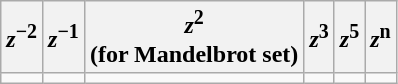<table class="wikitable">
<tr>
<th><em>z</em><sup>−2</sup></th>
<th><em>z</em><sup>−1</sup></th>
<th><em>z</em><sup>2</sup><br>(for Mandelbrot set)</th>
<th><em>z</em><sup>3</sup></th>
<th><em>z</em><sup>5</sup></th>
<th><em>z</em><sup>n</sup></th>
</tr>
<tr style="vertical-align:bottom;">
<td></td>
<td></td>
<td></td>
<td></td>
<td></td>
<td></td>
</tr>
</table>
